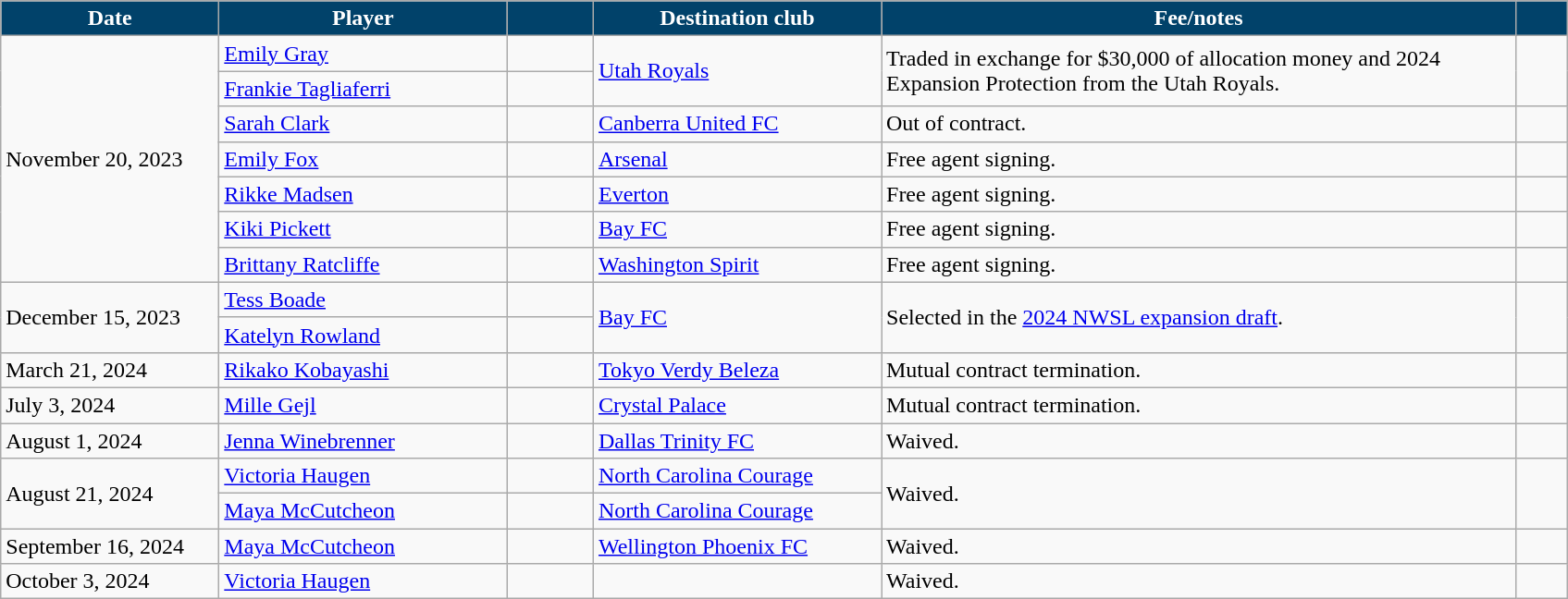<table class="wikitable sortable" style="text-align:left;">
<tr>
<th style="background:#01426A; color:#fff; width:150px;" data-sort-type="date">Date</th>
<th style="background:#01426A; color:#fff; width:200px;">Player</th>
<th style="background:#01426A; color:#fff; width:55px;"></th>
<th style="background:#01426A; color:#fff; width:200px;">Destination club</th>
<th style="background:#01426A; color:#fff; width:450px;">Fee/notes</th>
<th style="background:#01426A; color:#fff; width:30px;"></th>
</tr>
<tr>
<td rowspan="7">November 20, 2023</td>
<td> <a href='#'>Emily Gray</a></td>
<td align="center"></td>
<td rowspan="2"> <a href='#'>Utah Royals</a></td>
<td rowspan="2">Traded in exchange for $30,000 of allocation money and 2024 Expansion Protection from the Utah Royals.</td>
<td rowspan="2"></td>
</tr>
<tr>
<td> <a href='#'>Frankie Tagliaferri</a></td>
<td></td>
</tr>
<tr>
<td> <a href='#'>Sarah Clark</a></td>
<td></td>
<td> <a href='#'>Canberra United FC</a></td>
<td>Out of contract.</td>
<td></td>
</tr>
<tr>
<td> <a href='#'>Emily Fox</a></td>
<td></td>
<td> <a href='#'>Arsenal</a></td>
<td>Free agent signing.</td>
<td></td>
</tr>
<tr>
<td> <a href='#'>Rikke Madsen</a></td>
<td></td>
<td> <a href='#'>Everton</a></td>
<td>Free agent signing.</td>
<td></td>
</tr>
<tr>
<td> <a href='#'>Kiki Pickett</a></td>
<td></td>
<td> <a href='#'>Bay FC</a></td>
<td>Free agent signing.</td>
<td></td>
</tr>
<tr>
<td> <a href='#'>Brittany Ratcliffe</a></td>
<td></td>
<td> <a href='#'>Washington Spirit</a></td>
<td>Free agent signing.</td>
<td></td>
</tr>
<tr>
<td rowspan="2">December 15, 2023</td>
<td> <a href='#'>Tess Boade</a></td>
<td></td>
<td rowspan="2"> <a href='#'>Bay FC</a></td>
<td rowspan="2">Selected in the <a href='#'>2024 NWSL expansion draft</a>.</td>
<td rowspan="2"></td>
</tr>
<tr>
<td> <a href='#'>Katelyn Rowland</a></td>
<td></td>
</tr>
<tr>
<td>March 21, 2024</td>
<td> <a href='#'>Rikako Kobayashi</a></td>
<td></td>
<td> <a href='#'>Tokyo Verdy Beleza</a></td>
<td>Mutual contract termination.</td>
<td></td>
</tr>
<tr>
<td>July 3, 2024</td>
<td> <a href='#'>Mille Gejl</a></td>
<td></td>
<td> <a href='#'>Crystal Palace</a></td>
<td>Mutual contract termination.</td>
<td></td>
</tr>
<tr>
<td>August 1, 2024</td>
<td> <a href='#'>Jenna Winebrenner</a></td>
<td></td>
<td> <a href='#'>Dallas Trinity FC</a></td>
<td>Waived.</td>
<td></td>
</tr>
<tr>
<td rowspan="2">August 21, 2024</td>
<td> <a href='#'>Victoria Haugen</a></td>
<td></td>
<td> <a href='#'>North Carolina Courage</a></td>
<td rowspan="2">Waived.</td>
<td rowspan="2"></td>
</tr>
<tr>
<td> <a href='#'>Maya McCutcheon</a></td>
<td></td>
<td> <a href='#'>North Carolina Courage</a></td>
</tr>
<tr>
<td>September 16, 2024</td>
<td> <a href='#'>Maya McCutcheon</a></td>
<td></td>
<td> <a href='#'>Wellington Phoenix FC</a></td>
<td>Waived.</td>
<td></td>
</tr>
<tr>
<td>October 3, 2024</td>
<td> <a href='#'>Victoria Haugen</a></td>
<td></td>
<td></td>
<td>Waived.</td>
<td></td>
</tr>
</table>
